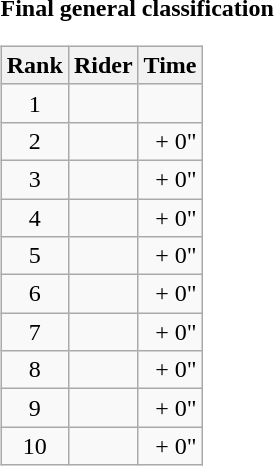<table>
<tr>
<td><strong>Final general classification</strong><br><table class="wikitable">
<tr>
<th scope="col">Rank</th>
<th scope="col">Rider</th>
<th scope="col">Time</th>
</tr>
<tr>
<td style="text-align:center;">1</td>
<td></td>
<td style="text-align:right;"></td>
</tr>
<tr>
<td style="text-align:center;">2</td>
<td></td>
<td style="text-align:right;">+ 0"</td>
</tr>
<tr>
<td style="text-align:center;">3</td>
<td></td>
<td style="text-align:right;">+ 0"</td>
</tr>
<tr>
<td style="text-align:center;">4</td>
<td></td>
<td style="text-align:right;">+ 0"</td>
</tr>
<tr>
<td style="text-align:center;">5</td>
<td></td>
<td style="text-align:right;">+ 0"</td>
</tr>
<tr>
<td style="text-align:center;">6</td>
<td></td>
<td style="text-align:right;">+ 0"</td>
</tr>
<tr>
<td style="text-align:center;">7</td>
<td></td>
<td style="text-align:right;">+ 0"</td>
</tr>
<tr>
<td style="text-align:center;">8</td>
<td></td>
<td style="text-align:right;">+ 0"</td>
</tr>
<tr>
<td style="text-align:center;">9</td>
<td></td>
<td style="text-align:right;">+ 0"</td>
</tr>
<tr>
<td style="text-align:center;">10</td>
<td></td>
<td style="text-align:right;">+ 0"</td>
</tr>
</table>
</td>
</tr>
</table>
